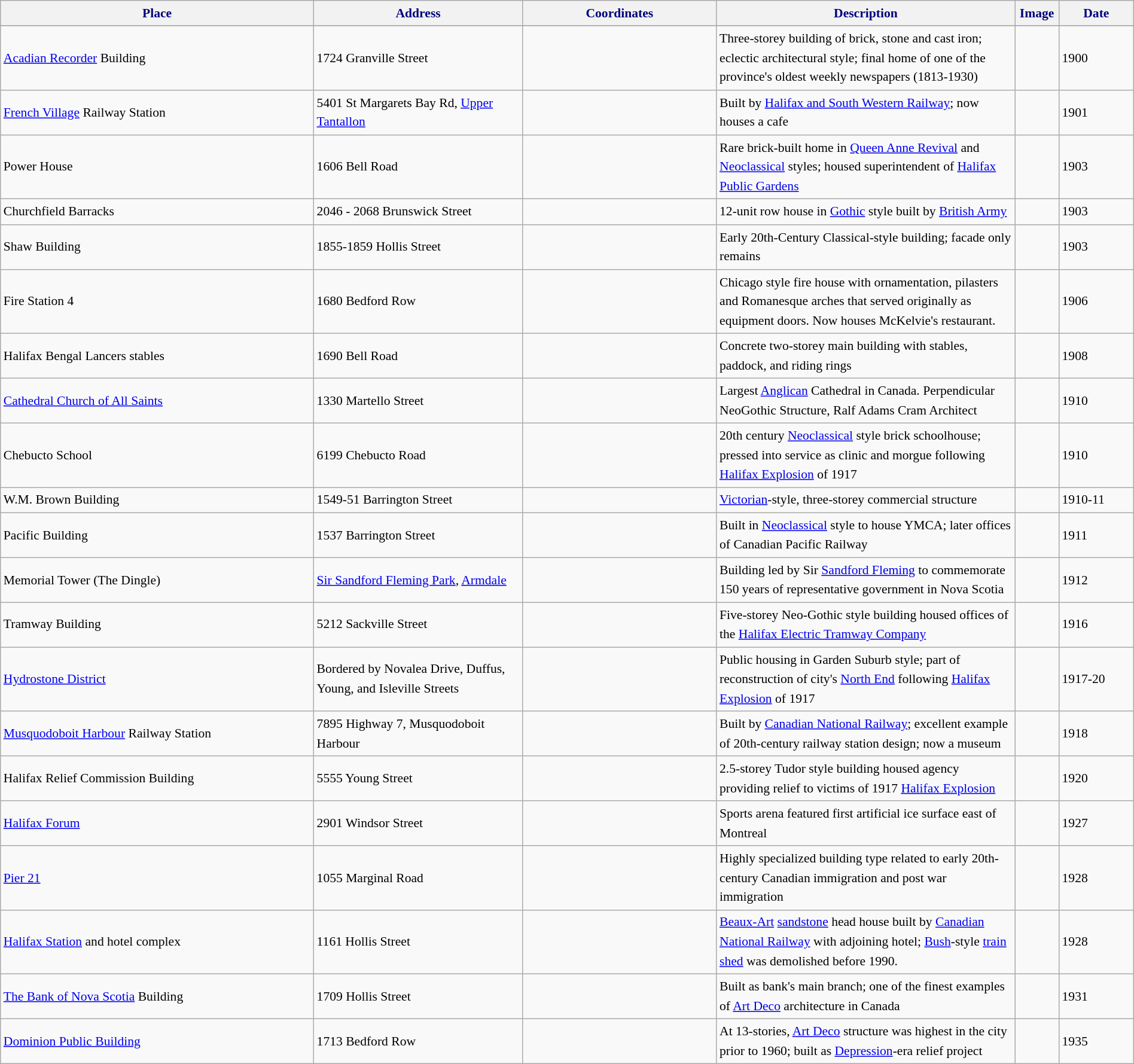<table class="wikitable sortable" style="font-size:90%;width:100%;border:0px;line-height:150%;">
<tr>
<th style="background-color:#f2f2f2; color: #000080" width="21%">Place</th>
<th style="background-color:#f2f2f2; color: #000080" width="14%">Address</th>
<th style="background-color:#f2f2f2; color: #000080" width="13%">Coordinates</th>
<th style="background-color:#f2f2f2; color: #000080" width="20%" class="unsortable">Description</th>
<th style="background-color:#f2f2f2; color: #000080" width="1%" class="unsortable">Image</th>
<th style="background-color:#f2f2f2; color: #000080" width="5%">Date</th>
</tr>
<tr |->
</tr>
<tr>
<td><a href='#'>Acadian Recorder</a> Building</td>
<td>1724 Granville Street</td>
<td></td>
<td>Three-storey building of brick, stone and cast iron; eclectic architectural style; final home of one of the province's oldest weekly newspapers (1813-1930)</td>
<td></td>
<td>1900</td>
</tr>
<tr>
<td><a href='#'>French Village</a> Railway Station</td>
<td>5401 St Margarets Bay Rd, <a href='#'>Upper Tantallon</a></td>
<td></td>
<td>Built by <a href='#'>Halifax and South Western Railway</a>; now houses a cafe</td>
<td></td>
<td>1901</td>
</tr>
<tr>
<td>Power House</td>
<td>1606 Bell Road</td>
<td></td>
<td>Rare brick-built home in <a href='#'>Queen Anne Revival</a> and <a href='#'>Neoclassical</a> styles; housed superintendent of <a href='#'>Halifax Public Gardens</a></td>
<td></td>
<td>1903</td>
</tr>
<tr>
<td>Churchfield Barracks</td>
<td>2046 - 2068 Brunswick Street</td>
<td></td>
<td>12-unit row house in <a href='#'>Gothic</a> style built by <a href='#'>British Army</a></td>
<td></td>
<td>1903</td>
</tr>
<tr>
<td>Shaw Building</td>
<td>1855-1859 Hollis Street</td>
<td></td>
<td>Early 20th-Century Classical-style building; facade only remains</td>
<td></td>
<td>1903</td>
</tr>
<tr>
<td>Fire Station 4</td>
<td>1680 Bedford Row</td>
<td></td>
<td>Chicago style fire house with ornamentation, pilasters and Romanesque arches that served originally as equipment doors. Now houses McKelvie's restaurant.</td>
<td></td>
<td>1906</td>
</tr>
<tr>
<td>Halifax Bengal Lancers stables</td>
<td>1690 Bell Road</td>
<td></td>
<td>Concrete two-storey main building with stables, paddock, and riding rings</td>
<td></td>
<td>1908</td>
</tr>
<tr>
<td><a href='#'>Cathedral Church of All Saints</a></td>
<td>1330 Martello Street</td>
<td></td>
<td>Largest <a href='#'>Anglican</a> Cathedral in Canada.  Perpendicular NeoGothic Structure, Ralf Adams Cram Architect</td>
<td></td>
<td>1910</td>
</tr>
<tr>
<td>Chebucto School</td>
<td>6199 Chebucto Road</td>
<td></td>
<td>20th century <a href='#'>Neoclassical</a> style brick schoolhouse; pressed into service as clinic and morgue following <a href='#'>Halifax Explosion</a> of 1917</td>
<td></td>
<td>1910</td>
</tr>
<tr>
<td>W.M. Brown Building</td>
<td>1549-51 Barrington Street</td>
<td></td>
<td><a href='#'>Victorian</a>-style, three-storey commercial structure</td>
<td></td>
<td>1910-11</td>
</tr>
<tr>
<td>Pacific Building</td>
<td>1537 Barrington Street</td>
<td></td>
<td>Built in <a href='#'>Neoclassical</a> style to house YMCA; later offices of Canadian Pacific Railway</td>
<td></td>
<td>1911</td>
</tr>
<tr>
<td>Memorial Tower (The Dingle)</td>
<td><a href='#'>Sir Sandford Fleming Park</a>, <a href='#'>Armdale</a></td>
<td></td>
<td>Building led by Sir <a href='#'>Sandford Fleming</a> to commemorate 150 years of representative government in Nova Scotia</td>
<td></td>
<td>1912</td>
</tr>
<tr>
<td>Tramway Building</td>
<td>5212 Sackville Street</td>
<td></td>
<td>Five-storey Neo-Gothic style building housed offices of the <a href='#'>Halifax Electric Tramway Company</a></td>
<td></td>
<td>1916</td>
</tr>
<tr>
<td><a href='#'>Hydrostone District</a></td>
<td>Bordered by Novalea Drive, Duffus, Young, and Isleville Streets</td>
<td></td>
<td>Public housing in Garden Suburb style; part of reconstruction of city's <a href='#'>North End</a> following <a href='#'>Halifax Explosion</a> of 1917</td>
<td></td>
<td>1917-20</td>
</tr>
<tr>
<td><a href='#'>Musquodoboit Harbour</a> Railway Station</td>
<td>7895 Highway 7, Musquodoboit Harbour</td>
<td></td>
<td>Built by <a href='#'>Canadian National Railway</a>; excellent example of 20th-century railway station design; now a museum</td>
<td></td>
<td>1918</td>
</tr>
<tr>
<td>Halifax Relief Commission Building</td>
<td>5555 Young Street</td>
<td></td>
<td>2.5-storey Tudor style building housed agency providing relief to victims of 1917 <a href='#'>Halifax Explosion</a></td>
<td></td>
<td>1920</td>
</tr>
<tr>
<td><a href='#'>Halifax Forum</a></td>
<td>2901 Windsor Street</td>
<td></td>
<td>Sports arena featured first artificial ice surface east of Montreal</td>
<td></td>
<td>1927</td>
</tr>
<tr>
<td><a href='#'>Pier 21</a></td>
<td>1055 Marginal Road</td>
<td></td>
<td>Highly specialized building type related to early 20th-century Canadian immigration and post war immigration</td>
<td></td>
<td>1928</td>
</tr>
<tr>
<td><a href='#'>Halifax Station</a> and hotel complex</td>
<td>1161 Hollis Street</td>
<td></td>
<td><a href='#'>Beaux-Art</a> <a href='#'>sandstone</a> head house built by <a href='#'>Canadian National Railway</a> with adjoining hotel; <a href='#'>Bush</a>-style <a href='#'>train shed</a> was demolished before 1990.</td>
<td></td>
<td>1928</td>
</tr>
<tr>
<td><a href='#'>The Bank of Nova Scotia</a> Building</td>
<td>1709 Hollis Street</td>
<td></td>
<td>Built as bank's main branch; one of the finest examples of <a href='#'>Art Deco</a> architecture in Canada</td>
<td></td>
<td>1931</td>
</tr>
<tr>
<td><a href='#'>Dominion Public Building</a></td>
<td>1713 Bedford Row</td>
<td></td>
<td>At 13-stories, <a href='#'>Art Deco</a> structure was highest in the city prior to 1960; built as <a href='#'>Depression</a>-era relief project</td>
<td></td>
<td>1935</td>
</tr>
<tr>
</tr>
</table>
